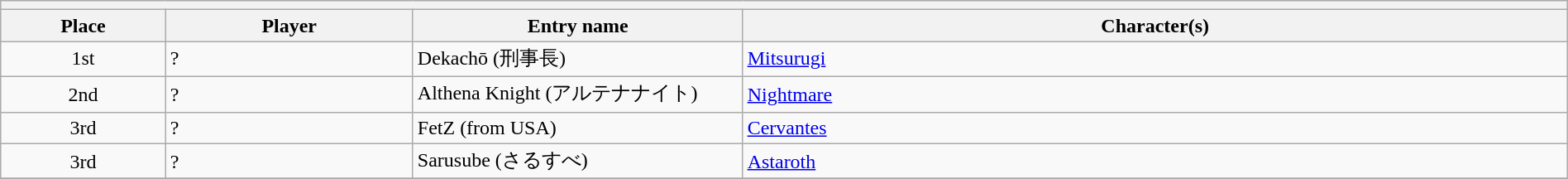<table class="wikitable" width=100%>
<tr>
<th colspan=4></th>
</tr>
<tr>
<th width=10%>Place</th>
<th width=15%>Player</th>
<th width=20%>Entry name</th>
<th width=50%>Character(s)</th>
</tr>
<tr>
<td align=center>1st</td>
<td>?</td>
<td>Dekachō (刑事長)</td>
<td><a href='#'>Mitsurugi</a></td>
</tr>
<tr>
<td align=center>2nd</td>
<td>?</td>
<td>Althena Knight (アルテナナイト)</td>
<td><a href='#'>Nightmare</a></td>
</tr>
<tr>
<td align=center>3rd</td>
<td>?</td>
<td>FetZ (from USA)</td>
<td><a href='#'>Cervantes</a></td>
</tr>
<tr>
<td align=center>3rd</td>
<td>?</td>
<td>Sarusube (さるすべ)</td>
<td><a href='#'>Astaroth</a></td>
</tr>
<tr>
</tr>
</table>
